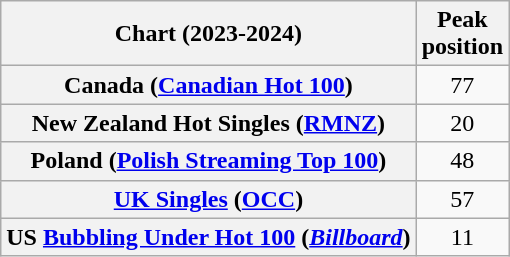<table class="wikitable sortable plainrowheaders" style="text-align:center">
<tr>
<th scope="col">Chart (2023-2024)</th>
<th scope="col">Peak<br>position</th>
</tr>
<tr>
<th scope="row">Canada (<a href='#'>Canadian Hot 100</a>)</th>
<td>77</td>
</tr>
<tr>
<th scope="row">New Zealand Hot Singles (<a href='#'>RMNZ</a>)</th>
<td>20</td>
</tr>
<tr>
<th scope="row">Poland (<a href='#'>Polish Streaming Top 100</a>)</th>
<td>48</td>
</tr>
<tr>
<th scope="row"><a href='#'>UK Singles</a> (<a href='#'>OCC</a>)</th>
<td>57</td>
</tr>
<tr>
<th scope="row">US <a href='#'>Bubbling Under Hot 100</a> (<em><a href='#'>Billboard</a></em>)</th>
<td>11</td>
</tr>
</table>
